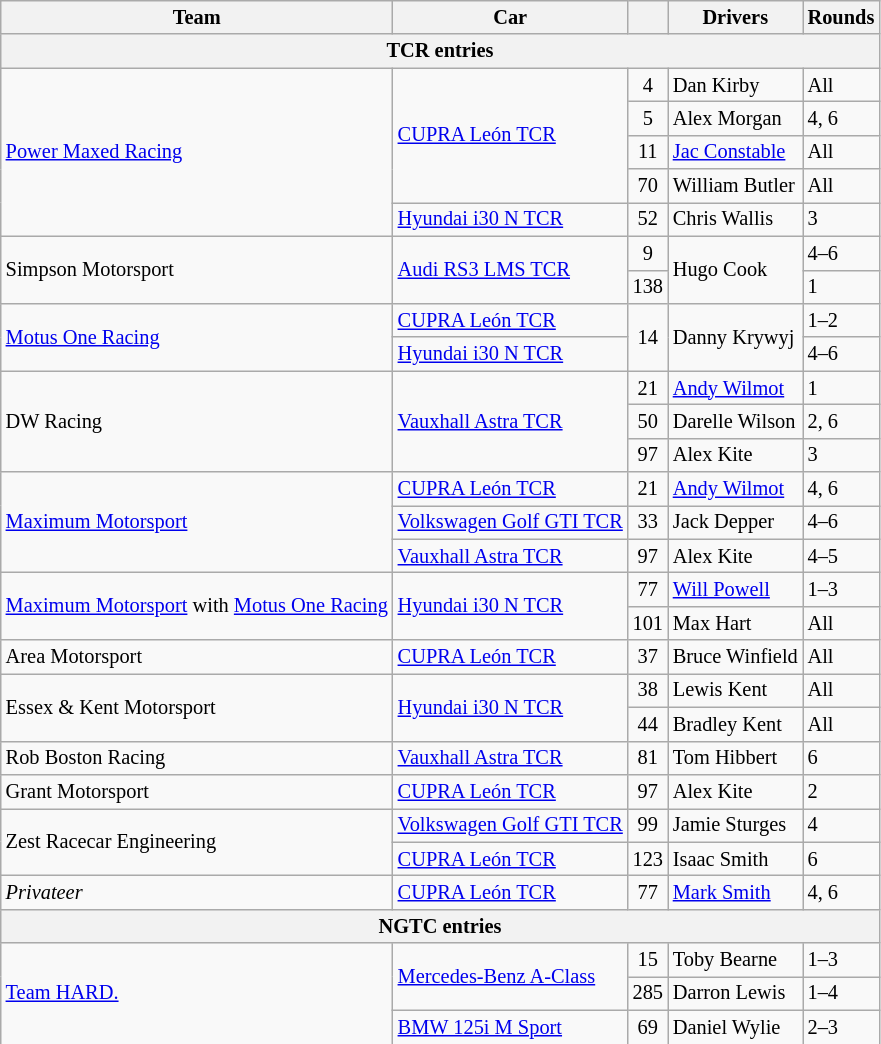<table class="wikitable" style="font-size: 85%">
<tr>
<th>Team</th>
<th>Car</th>
<th></th>
<th>Drivers</th>
<th>Rounds</th>
</tr>
<tr>
<th colspan=5>TCR entries</th>
</tr>
<tr>
<td rowspan=5><a href='#'>Power Maxed Racing</a></td>
<td rowspan=4><a href='#'>CUPRA León TCR</a></td>
<td align="center">4</td>
<td> Dan Kirby</td>
<td>All</td>
</tr>
<tr>
<td align="center">5</td>
<td> Alex Morgan</td>
<td>4, 6</td>
</tr>
<tr>
<td align="center">11</td>
<td> <a href='#'>Jac Constable</a></td>
<td>All</td>
</tr>
<tr>
<td align="center">70</td>
<td> William Butler</td>
<td>All</td>
</tr>
<tr>
<td><a href='#'>Hyundai i30 N TCR</a></td>
<td align="center">52</td>
<td> Chris Wallis</td>
<td>3</td>
</tr>
<tr>
<td rowspan=2>Simpson Motorsport</td>
<td rowspan=2><a href='#'>Audi RS3 LMS TCR</a></td>
<td align="center">9</td>
<td rowspan=2> Hugo Cook</td>
<td>4–6</td>
</tr>
<tr>
<td align="center">138</td>
<td>1</td>
</tr>
<tr>
<td rowspan=2><a href='#'>Motus One Racing</a></td>
<td><a href='#'>CUPRA León TCR</a></td>
<td rowspan=2 align="center">14</td>
<td rowspan=2> Danny Krywyj</td>
<td>1–2</td>
</tr>
<tr>
<td><a href='#'>Hyundai i30 N TCR</a></td>
<td>4–6</td>
</tr>
<tr>
<td rowspan=3>DW Racing</td>
<td rowspan=3><a href='#'>Vauxhall Astra TCR</a></td>
<td align="center">21</td>
<td> <a href='#'>Andy Wilmot</a></td>
<td>1</td>
</tr>
<tr>
<td align="center">50</td>
<td> Darelle Wilson</td>
<td>2, 6</td>
</tr>
<tr>
<td align="center">97</td>
<td> Alex Kite</td>
<td>3</td>
</tr>
<tr>
<td rowspan=3><a href='#'>Maximum Motorsport</a></td>
<td><a href='#'>CUPRA León TCR</a></td>
<td align="center">21</td>
<td> <a href='#'>Andy Wilmot</a></td>
<td>4, 6</td>
</tr>
<tr>
<td><a href='#'>Volkswagen Golf GTI TCR</a></td>
<td align="center">33</td>
<td> Jack Depper</td>
<td>4–6</td>
</tr>
<tr>
<td><a href='#'>Vauxhall Astra TCR</a></td>
<td align="center">97</td>
<td> Alex Kite</td>
<td>4–5</td>
</tr>
<tr>
<td rowspan=2><a href='#'>Maximum Motorsport</a> with <a href='#'>Motus One Racing</a></td>
<td rowspan=2><a href='#'>Hyundai i30 N TCR</a></td>
<td align="center">77</td>
<td> <a href='#'>Will Powell</a></td>
<td>1–3</td>
</tr>
<tr>
<td align="center">101</td>
<td> Max Hart</td>
<td>All</td>
</tr>
<tr>
<td>Area Motorsport</td>
<td><a href='#'>CUPRA León TCR</a></td>
<td align="center">37</td>
<td> Bruce Winfield</td>
<td>All</td>
</tr>
<tr>
<td rowspan=2>Essex & Kent Motorsport</td>
<td rowspan=2><a href='#'>Hyundai i30 N TCR</a></td>
<td align="center">38</td>
<td> Lewis Kent</td>
<td>All</td>
</tr>
<tr>
<td align="center">44</td>
<td> Bradley Kent</td>
<td>All</td>
</tr>
<tr>
<td>Rob Boston Racing</td>
<td><a href='#'>Vauxhall Astra TCR</a></td>
<td align="center">81</td>
<td> Tom Hibbert</td>
<td>6</td>
</tr>
<tr>
<td>Grant Motorsport</td>
<td><a href='#'>CUPRA León TCR</a></td>
<td align="center">97</td>
<td> Alex Kite</td>
<td>2</td>
</tr>
<tr>
<td rowspan=2>Zest Racecar Engineering</td>
<td><a href='#'>Volkswagen Golf GTI TCR</a></td>
<td align="center">99</td>
<td> Jamie Sturges</td>
<td>4</td>
</tr>
<tr>
<td><a href='#'>CUPRA León TCR</a></td>
<td align="center">123</td>
<td> Isaac Smith</td>
<td>6</td>
</tr>
<tr>
<td><em>Privateer</em></td>
<td><a href='#'>CUPRA León TCR</a></td>
<td align="center">77</td>
<td> <a href='#'>Mark Smith</a></td>
<td>4, 6</td>
</tr>
<tr>
<th colspan=5>NGTC entries</th>
</tr>
<tr>
<td rowspan=3><a href='#'>Team HARD.</a></td>
<td rowspan=2><a href='#'>Mercedes-Benz A-Class</a></td>
<td align="center">15</td>
<td> Toby Bearne</td>
<td>1–3</td>
</tr>
<tr>
<td align="center">285</td>
<td> Darron Lewis</td>
<td>1–4</td>
</tr>
<tr>
<td><a href='#'>BMW 125i M Sport</a></td>
<td align="center">69</td>
<td> Daniel Wylie</td>
<td>2–3</td>
</tr>
<tr>
</tr>
</table>
